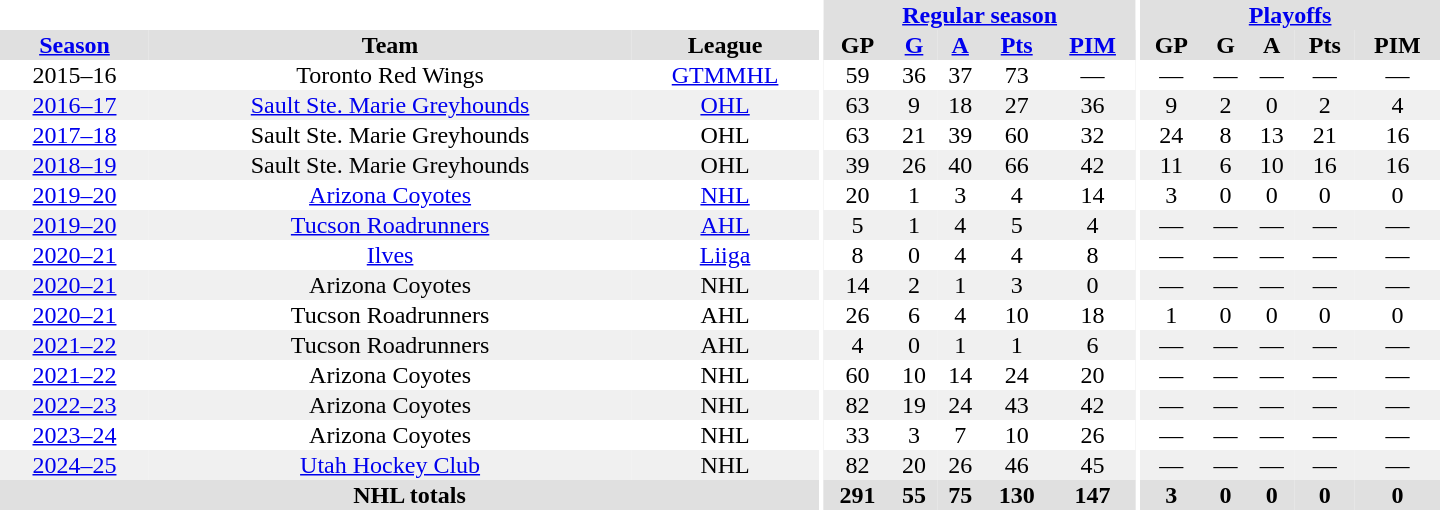<table border="0" cellpadding="1" cellspacing="0" style="text-align:center; width:60em">
<tr bgcolor="#e0e0e0">
<th colspan="3" bgcolor="#ffffff"></th>
<th rowspan="101" bgcolor="#ffffff"></th>
<th colspan="5"><a href='#'>Regular season</a></th>
<th rowspan="101" bgcolor="#ffffff"></th>
<th colspan="5"><a href='#'>Playoffs</a></th>
</tr>
<tr bgcolor="#e0e0e0">
<th><a href='#'>Season</a></th>
<th>Team</th>
<th>League</th>
<th>GP</th>
<th><a href='#'>G</a></th>
<th><a href='#'>A</a></th>
<th><a href='#'>Pts</a></th>
<th><a href='#'>PIM</a></th>
<th>GP</th>
<th>G</th>
<th>A</th>
<th>Pts</th>
<th>PIM</th>
</tr>
<tr>
<td>2015–16</td>
<td>Toronto Red Wings</td>
<td><a href='#'>GTMMHL</a></td>
<td>59</td>
<td>36</td>
<td>37</td>
<td>73</td>
<td>—</td>
<td>—</td>
<td>—</td>
<td>—</td>
<td>—</td>
<td>—</td>
</tr>
<tr bgcolor="#f0f0f0">
<td><a href='#'>2016–17</a></td>
<td><a href='#'>Sault Ste. Marie Greyhounds</a></td>
<td><a href='#'>OHL</a></td>
<td>63</td>
<td>9</td>
<td>18</td>
<td>27</td>
<td>36</td>
<td>9</td>
<td>2</td>
<td>0</td>
<td>2</td>
<td>4</td>
</tr>
<tr>
<td><a href='#'>2017–18</a></td>
<td>Sault Ste. Marie Greyhounds</td>
<td>OHL</td>
<td>63</td>
<td>21</td>
<td>39</td>
<td>60</td>
<td>32</td>
<td>24</td>
<td>8</td>
<td>13</td>
<td>21</td>
<td>16</td>
</tr>
<tr bgcolor="#f0f0f0">
<td><a href='#'>2018–19</a></td>
<td>Sault Ste. Marie Greyhounds</td>
<td>OHL</td>
<td>39</td>
<td>26</td>
<td>40</td>
<td>66</td>
<td>42</td>
<td>11</td>
<td>6</td>
<td>10</td>
<td>16</td>
<td>16</td>
</tr>
<tr>
<td><a href='#'>2019–20</a></td>
<td><a href='#'>Arizona Coyotes</a></td>
<td><a href='#'>NHL</a></td>
<td>20</td>
<td>1</td>
<td>3</td>
<td>4</td>
<td>14</td>
<td>3</td>
<td>0</td>
<td>0</td>
<td>0</td>
<td>0</td>
</tr>
<tr bgcolor="#f0f0f0">
<td><a href='#'>2019–20</a></td>
<td><a href='#'>Tucson Roadrunners</a></td>
<td><a href='#'>AHL</a></td>
<td>5</td>
<td>1</td>
<td>4</td>
<td>5</td>
<td>4</td>
<td>—</td>
<td>—</td>
<td>—</td>
<td>—</td>
<td>—</td>
</tr>
<tr>
<td><a href='#'>2020–21</a></td>
<td><a href='#'>Ilves</a></td>
<td><a href='#'>Liiga</a></td>
<td>8</td>
<td>0</td>
<td>4</td>
<td>4</td>
<td>8</td>
<td>—</td>
<td>—</td>
<td>—</td>
<td>—</td>
<td>—</td>
</tr>
<tr bgcolor="#f0f0f0">
<td><a href='#'>2020–21</a></td>
<td>Arizona Coyotes</td>
<td>NHL</td>
<td>14</td>
<td>2</td>
<td>1</td>
<td>3</td>
<td>0</td>
<td>—</td>
<td>—</td>
<td>—</td>
<td>—</td>
<td>—</td>
</tr>
<tr>
<td><a href='#'>2020–21</a></td>
<td>Tucson Roadrunners</td>
<td>AHL</td>
<td>26</td>
<td>6</td>
<td>4</td>
<td>10</td>
<td>18</td>
<td>1</td>
<td>0</td>
<td>0</td>
<td>0</td>
<td>0</td>
</tr>
<tr bgcolor="#f0f0f0">
<td><a href='#'>2021–22</a></td>
<td>Tucson Roadrunners</td>
<td>AHL</td>
<td>4</td>
<td>0</td>
<td>1</td>
<td>1</td>
<td>6</td>
<td>—</td>
<td>—</td>
<td>—</td>
<td>—</td>
<td>—</td>
</tr>
<tr>
<td><a href='#'>2021–22</a></td>
<td>Arizona Coyotes</td>
<td>NHL</td>
<td>60</td>
<td>10</td>
<td>14</td>
<td>24</td>
<td>20</td>
<td>—</td>
<td>—</td>
<td>—</td>
<td>—</td>
<td>—</td>
</tr>
<tr bgcolor="#f0f0f0">
<td><a href='#'>2022–23</a></td>
<td>Arizona Coyotes</td>
<td>NHL</td>
<td>82</td>
<td>19</td>
<td>24</td>
<td>43</td>
<td>42</td>
<td>—</td>
<td>—</td>
<td>—</td>
<td>—</td>
<td>—</td>
</tr>
<tr>
<td><a href='#'>2023–24</a></td>
<td>Arizona Coyotes</td>
<td>NHL</td>
<td>33</td>
<td>3</td>
<td>7</td>
<td>10</td>
<td>26</td>
<td>—</td>
<td>—</td>
<td>—</td>
<td>—</td>
<td>—</td>
</tr>
<tr bgcolor="#f0f0f0">
<td><a href='#'>2024–25</a></td>
<td><a href='#'>Utah Hockey Club</a></td>
<td>NHL</td>
<td>82</td>
<td>20</td>
<td>26</td>
<td>46</td>
<td>45</td>
<td>—</td>
<td>—</td>
<td>—</td>
<td>—</td>
<td>—</td>
</tr>
<tr bgcolor="#e0e0e0">
<th colspan="3">NHL totals</th>
<th>291</th>
<th>55</th>
<th>75</th>
<th>130</th>
<th>147</th>
<th>3</th>
<th>0</th>
<th>0</th>
<th>0</th>
<th>0</th>
</tr>
</table>
